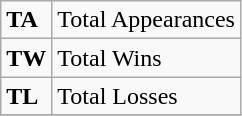<table class="wikitable">
<tr>
<td><strong>TA</strong></td>
<td>Total Appearances</td>
</tr>
<tr>
<td><strong>TW</strong></td>
<td>Total Wins</td>
</tr>
<tr>
<td><strong>TL</strong></td>
<td>Total Losses</td>
</tr>
<tr>
</tr>
</table>
